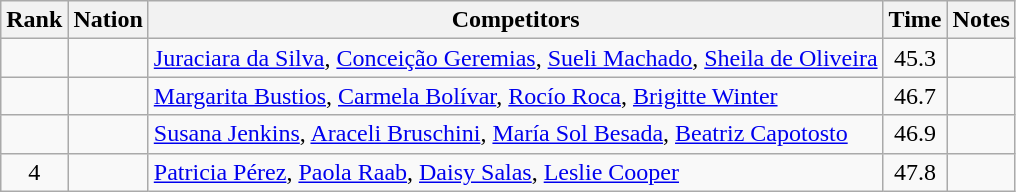<table class="wikitable sortable" style="text-align:center">
<tr>
<th>Rank</th>
<th>Nation</th>
<th>Competitors</th>
<th>Time</th>
<th>Notes</th>
</tr>
<tr>
<td></td>
<td align=left></td>
<td align=left><a href='#'>Juraciara da Silva</a>, <a href='#'>Conceição Geremias</a>, <a href='#'>Sueli Machado</a>, <a href='#'>Sheila de Oliveira</a></td>
<td>45.3</td>
<td></td>
</tr>
<tr>
<td></td>
<td align=left></td>
<td align=left><a href='#'>Margarita Bustios</a>, <a href='#'>Carmela Bolívar</a>, <a href='#'>Rocío Roca</a>, <a href='#'>Brigitte Winter</a></td>
<td>46.7</td>
<td></td>
</tr>
<tr>
<td></td>
<td align=left></td>
<td align=left><a href='#'>Susana Jenkins</a>, <a href='#'>Araceli Bruschini</a>, <a href='#'>María Sol Besada</a>, <a href='#'>Beatriz Capotosto</a></td>
<td>46.9</td>
<td></td>
</tr>
<tr>
<td>4</td>
<td align=left></td>
<td align=left><a href='#'>Patricia Pérez</a>, <a href='#'>Paola Raab</a>, <a href='#'>Daisy Salas</a>, <a href='#'>Leslie Cooper</a></td>
<td>47.8</td>
<td></td>
</tr>
</table>
